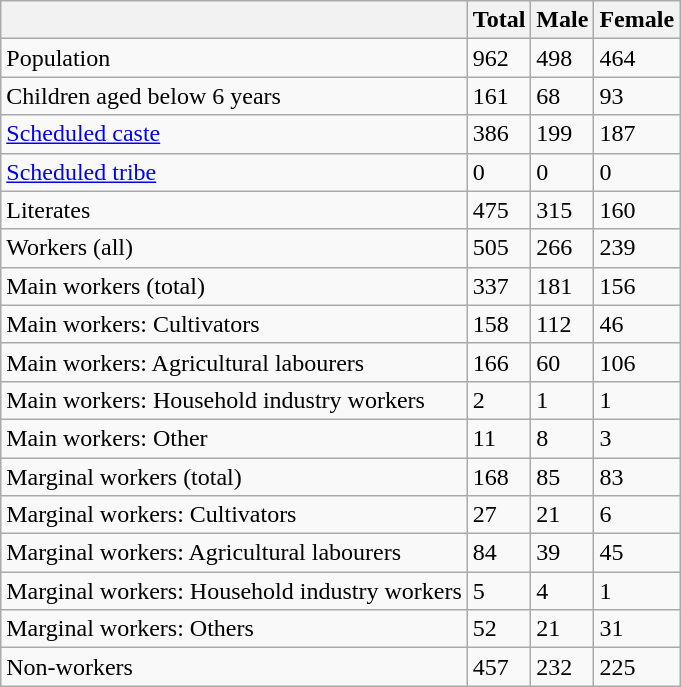<table class="wikitable sortable">
<tr>
<th></th>
<th>Total</th>
<th>Male</th>
<th>Female</th>
</tr>
<tr>
<td>Population</td>
<td>962</td>
<td>498</td>
<td>464</td>
</tr>
<tr>
<td>Children aged below 6 years</td>
<td>161</td>
<td>68</td>
<td>93</td>
</tr>
<tr>
<td><a href='#'>Scheduled caste</a></td>
<td>386</td>
<td>199</td>
<td>187</td>
</tr>
<tr>
<td><a href='#'>Scheduled tribe</a></td>
<td>0</td>
<td>0</td>
<td>0</td>
</tr>
<tr>
<td>Literates</td>
<td>475</td>
<td>315</td>
<td>160</td>
</tr>
<tr>
<td>Workers (all)</td>
<td>505</td>
<td>266</td>
<td>239</td>
</tr>
<tr>
<td>Main workers (total)</td>
<td>337</td>
<td>181</td>
<td>156</td>
</tr>
<tr>
<td>Main workers: Cultivators</td>
<td>158</td>
<td>112</td>
<td>46</td>
</tr>
<tr>
<td>Main workers: Agricultural labourers</td>
<td>166</td>
<td>60</td>
<td>106</td>
</tr>
<tr>
<td>Main workers: Household industry workers</td>
<td>2</td>
<td>1</td>
<td>1</td>
</tr>
<tr>
<td>Main workers: Other</td>
<td>11</td>
<td>8</td>
<td>3</td>
</tr>
<tr>
<td>Marginal workers (total)</td>
<td>168</td>
<td>85</td>
<td>83</td>
</tr>
<tr>
<td>Marginal workers: Cultivators</td>
<td>27</td>
<td>21</td>
<td>6</td>
</tr>
<tr>
<td>Marginal workers: Agricultural labourers</td>
<td>84</td>
<td>39</td>
<td>45</td>
</tr>
<tr>
<td>Marginal workers: Household industry workers</td>
<td>5</td>
<td>4</td>
<td>1</td>
</tr>
<tr>
<td>Marginal workers: Others</td>
<td>52</td>
<td>21</td>
<td>31</td>
</tr>
<tr>
<td>Non-workers</td>
<td>457</td>
<td>232</td>
<td>225</td>
</tr>
</table>
